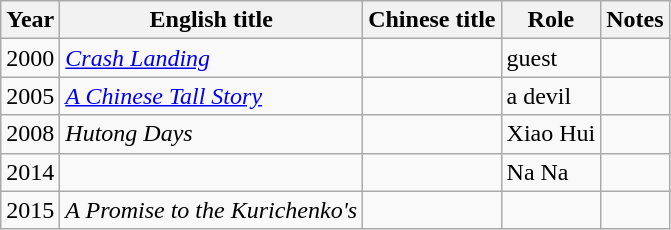<table class="wikitable">
<tr>
<th>Year</th>
<th>English title</th>
<th>Chinese title</th>
<th>Role</th>
<th>Notes</th>
</tr>
<tr>
<td>2000</td>
<td><em><a href='#'>Crash Landing</a></em></td>
<td></td>
<td>guest</td>
<td></td>
</tr>
<tr>
<td>2005</td>
<td><em><a href='#'>A Chinese Tall Story</a></em></td>
<td></td>
<td>a devil</td>
<td></td>
</tr>
<tr>
<td>2008</td>
<td><em>Hutong Days</em></td>
<td></td>
<td>Xiao Hui</td>
<td></td>
</tr>
<tr>
<td>2014</td>
<td></td>
<td></td>
<td>Na Na</td>
<td></td>
</tr>
<tr>
<td>2015</td>
<td><em>A Promise to the Kurichenko's</em></td>
<td></td>
<td></td>
<td></td>
</tr>
</table>
